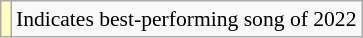<table class="wikitable" style="font-size:90%;">
<tr>
<td style="background-color:#FFFFBB"></td>
<td>Indicates best-performing song of 2022</td>
</tr>
</table>
